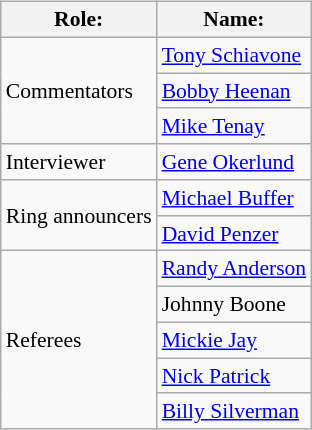<table class=wikitable style="font-size:90%; margin: 0.5em 0 0.5em 1em; float: right; clear: right;">
<tr>
<th>Role:</th>
<th>Name:</th>
</tr>
<tr>
<td rowspan=3>Commentators</td>
<td><a href='#'>Tony Schiavone</a></td>
</tr>
<tr>
<td><a href='#'>Bobby Heenan</a></td>
</tr>
<tr>
<td><a href='#'>Mike Tenay</a></td>
</tr>
<tr>
<td>Interviewer</td>
<td><a href='#'>Gene Okerlund</a></td>
</tr>
<tr>
<td rowspan=2>Ring announcers</td>
<td><a href='#'>Michael Buffer</a></td>
</tr>
<tr>
<td><a href='#'>David Penzer</a></td>
</tr>
<tr>
<td rowspan=5>Referees</td>
<td><a href='#'>Randy Anderson</a></td>
</tr>
<tr>
<td>Johnny Boone</td>
</tr>
<tr>
<td><a href='#'>Mickie Jay</a></td>
</tr>
<tr>
<td><a href='#'>Nick Patrick</a></td>
</tr>
<tr>
<td><a href='#'>Billy Silverman</a></td>
</tr>
</table>
